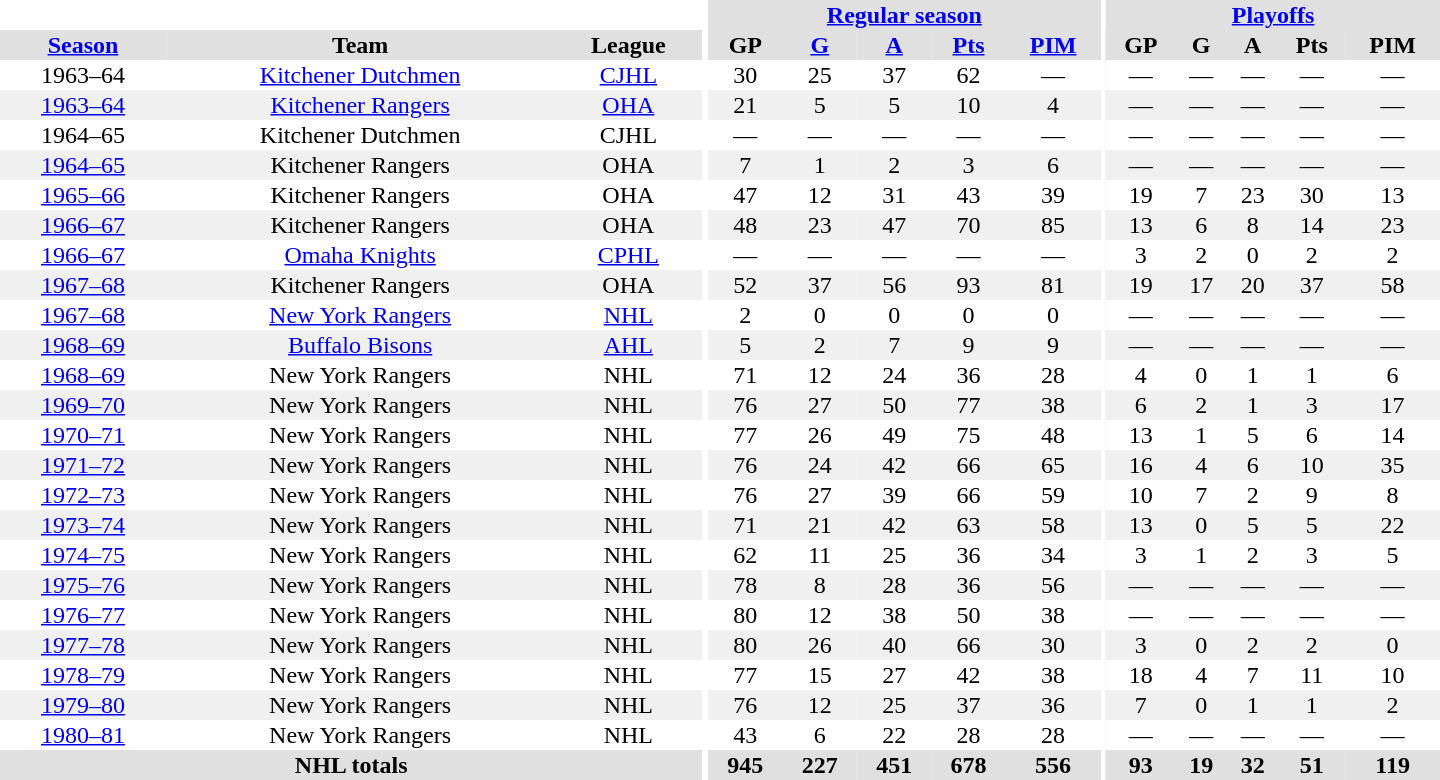<table border="0" cellpadding="1" cellspacing="0" style="text-align:center; width:60em">
<tr bgcolor="#e0e0e0">
<th colspan="3" bgcolor="#ffffff"></th>
<th rowspan="100" bgcolor="#ffffff"></th>
<th colspan="5"><a href='#'>Regular season</a></th>
<th rowspan="100" bgcolor="#ffffff"></th>
<th colspan="5"><a href='#'>Playoffs</a></th>
</tr>
<tr bgcolor="#e0e0e0">
<th><a href='#'>Season</a></th>
<th>Team</th>
<th>League</th>
<th>GP</th>
<th><a href='#'>G</a></th>
<th><a href='#'>A</a></th>
<th><a href='#'>Pts</a></th>
<th><a href='#'>PIM</a></th>
<th>GP</th>
<th>G</th>
<th>A</th>
<th>Pts</th>
<th>PIM</th>
</tr>
<tr>
<td>1963–64</td>
<td><a href='#'>Kitchener Dutchmen</a></td>
<td><a href='#'>CJHL</a></td>
<td>30</td>
<td>25</td>
<td>37</td>
<td>62</td>
<td>—</td>
<td>—</td>
<td>—</td>
<td>—</td>
<td>—</td>
<td>—</td>
</tr>
<tr bgcolor="#f0f0f0">
<td><a href='#'>1963–64</a></td>
<td><a href='#'>Kitchener Rangers</a></td>
<td><a href='#'>OHA</a></td>
<td>21</td>
<td>5</td>
<td>5</td>
<td>10</td>
<td>4</td>
<td>—</td>
<td>—</td>
<td>—</td>
<td>—</td>
<td>—</td>
</tr>
<tr>
<td>1964–65</td>
<td>Kitchener Dutchmen</td>
<td>CJHL</td>
<td>—</td>
<td>—</td>
<td>—</td>
<td>—</td>
<td>—</td>
<td>—</td>
<td>—</td>
<td>—</td>
<td>—</td>
<td>—</td>
</tr>
<tr bgcolor="#f0f0f0">
<td><a href='#'>1964–65</a></td>
<td>Kitchener Rangers</td>
<td>OHA</td>
<td>7</td>
<td>1</td>
<td>2</td>
<td>3</td>
<td>6</td>
<td>—</td>
<td>—</td>
<td>—</td>
<td>—</td>
<td>—</td>
</tr>
<tr>
<td><a href='#'>1965–66</a></td>
<td>Kitchener Rangers</td>
<td>OHA</td>
<td>47</td>
<td>12</td>
<td>31</td>
<td>43</td>
<td>39</td>
<td>19</td>
<td>7</td>
<td>23</td>
<td>30</td>
<td>13</td>
</tr>
<tr bgcolor="#f0f0f0">
<td><a href='#'>1966–67</a></td>
<td>Kitchener Rangers</td>
<td>OHA</td>
<td>48</td>
<td>23</td>
<td>47</td>
<td>70</td>
<td>85</td>
<td>13</td>
<td>6</td>
<td>8</td>
<td>14</td>
<td>23</td>
</tr>
<tr>
<td><a href='#'>1966–67</a></td>
<td><a href='#'>Omaha Knights</a></td>
<td><a href='#'>CPHL</a></td>
<td>—</td>
<td>—</td>
<td>—</td>
<td>—</td>
<td>—</td>
<td>3</td>
<td>2</td>
<td>0</td>
<td>2</td>
<td>2</td>
</tr>
<tr bgcolor="#f0f0f0">
<td><a href='#'>1967–68</a></td>
<td>Kitchener Rangers</td>
<td>OHA</td>
<td>52</td>
<td>37</td>
<td>56</td>
<td>93</td>
<td>81</td>
<td>19</td>
<td>17</td>
<td>20</td>
<td>37</td>
<td>58</td>
</tr>
<tr>
<td><a href='#'>1967–68</a></td>
<td><a href='#'>New York Rangers</a></td>
<td><a href='#'>NHL</a></td>
<td>2</td>
<td>0</td>
<td>0</td>
<td>0</td>
<td>0</td>
<td>—</td>
<td>—</td>
<td>—</td>
<td>—</td>
<td>—</td>
</tr>
<tr bgcolor="#f0f0f0">
<td><a href='#'>1968–69</a></td>
<td><a href='#'>Buffalo Bisons</a></td>
<td><a href='#'>AHL</a></td>
<td>5</td>
<td>2</td>
<td>7</td>
<td>9</td>
<td>9</td>
<td>—</td>
<td>—</td>
<td>—</td>
<td>—</td>
<td>—</td>
</tr>
<tr>
<td><a href='#'>1968–69</a></td>
<td>New York Rangers</td>
<td>NHL</td>
<td>71</td>
<td>12</td>
<td>24</td>
<td>36</td>
<td>28</td>
<td>4</td>
<td>0</td>
<td>1</td>
<td>1</td>
<td>6</td>
</tr>
<tr bgcolor="#f0f0f0">
<td><a href='#'>1969–70</a></td>
<td>New York Rangers</td>
<td>NHL</td>
<td>76</td>
<td>27</td>
<td>50</td>
<td>77</td>
<td>38</td>
<td>6</td>
<td>2</td>
<td>1</td>
<td>3</td>
<td>17</td>
</tr>
<tr>
<td><a href='#'>1970–71</a></td>
<td>New York Rangers</td>
<td>NHL</td>
<td>77</td>
<td>26</td>
<td>49</td>
<td>75</td>
<td>48</td>
<td>13</td>
<td>1</td>
<td>5</td>
<td>6</td>
<td>14</td>
</tr>
<tr bgcolor="#f0f0f0">
<td><a href='#'>1971–72</a></td>
<td>New York Rangers</td>
<td>NHL</td>
<td>76</td>
<td>24</td>
<td>42</td>
<td>66</td>
<td>65</td>
<td>16</td>
<td>4</td>
<td>6</td>
<td>10</td>
<td>35</td>
</tr>
<tr>
<td><a href='#'>1972–73</a></td>
<td>New York Rangers</td>
<td>NHL</td>
<td>76</td>
<td>27</td>
<td>39</td>
<td>66</td>
<td>59</td>
<td>10</td>
<td>7</td>
<td>2</td>
<td>9</td>
<td>8</td>
</tr>
<tr bgcolor="#f0f0f0">
<td><a href='#'>1973–74</a></td>
<td>New York Rangers</td>
<td>NHL</td>
<td>71</td>
<td>21</td>
<td>42</td>
<td>63</td>
<td>58</td>
<td>13</td>
<td>0</td>
<td>5</td>
<td>5</td>
<td>22</td>
</tr>
<tr>
<td><a href='#'>1974–75</a></td>
<td>New York Rangers</td>
<td>NHL</td>
<td>62</td>
<td>11</td>
<td>25</td>
<td>36</td>
<td>34</td>
<td>3</td>
<td>1</td>
<td>2</td>
<td>3</td>
<td>5</td>
</tr>
<tr bgcolor="#f0f0f0">
<td><a href='#'>1975–76</a></td>
<td>New York Rangers</td>
<td>NHL</td>
<td>78</td>
<td>8</td>
<td>28</td>
<td>36</td>
<td>56</td>
<td>—</td>
<td>—</td>
<td>—</td>
<td>—</td>
<td>—</td>
</tr>
<tr>
<td><a href='#'>1976–77</a></td>
<td>New York Rangers</td>
<td>NHL</td>
<td>80</td>
<td>12</td>
<td>38</td>
<td>50</td>
<td>38</td>
<td>—</td>
<td>—</td>
<td>—</td>
<td>—</td>
<td>—</td>
</tr>
<tr bgcolor="#f0f0f0">
<td><a href='#'>1977–78</a></td>
<td>New York Rangers</td>
<td>NHL</td>
<td>80</td>
<td>26</td>
<td>40</td>
<td>66</td>
<td>30</td>
<td>3</td>
<td>0</td>
<td>2</td>
<td>2</td>
<td>0</td>
</tr>
<tr>
<td><a href='#'>1978–79</a></td>
<td>New York Rangers</td>
<td>NHL</td>
<td>77</td>
<td>15</td>
<td>27</td>
<td>42</td>
<td>38</td>
<td>18</td>
<td>4</td>
<td>7</td>
<td>11</td>
<td>10</td>
</tr>
<tr bgcolor="#f0f0f0">
<td><a href='#'>1979–80</a></td>
<td>New York Rangers</td>
<td>NHL</td>
<td>76</td>
<td>12</td>
<td>25</td>
<td>37</td>
<td>36</td>
<td>7</td>
<td>0</td>
<td>1</td>
<td>1</td>
<td>2</td>
</tr>
<tr>
<td><a href='#'>1980–81</a></td>
<td>New York Rangers</td>
<td>NHL</td>
<td>43</td>
<td>6</td>
<td>22</td>
<td>28</td>
<td>28</td>
<td>—</td>
<td>—</td>
<td>—</td>
<td>—</td>
<td>—</td>
</tr>
<tr bgcolor="#e0e0e0">
<th colspan="3">NHL totals</th>
<th>945</th>
<th>227</th>
<th>451</th>
<th>678</th>
<th>556</th>
<th>93</th>
<th>19</th>
<th>32</th>
<th>51</th>
<th>119</th>
</tr>
</table>
